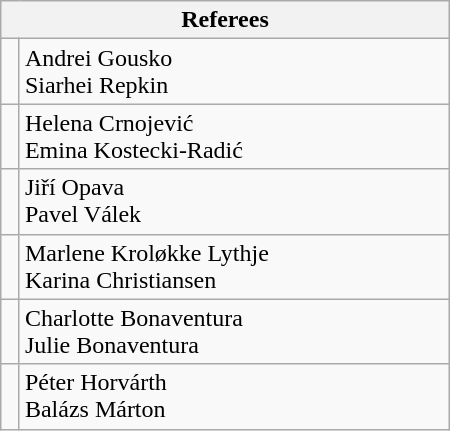<table class="wikitable" style="width:300px;">
<tr>
<th colspan=2>Referees</th>
</tr>
<tr>
<td align=left></td>
<td>Andrei Gousko<br>Siarhei Repkin</td>
</tr>
<tr>
<td align=left></td>
<td>Helena Crnojević<br>Emina Kostecki-Radić</td>
</tr>
<tr>
<td align=left></td>
<td>Jiří Opava<br>Pavel Válek</td>
</tr>
<tr>
<td align=left></td>
<td>Marlene Kroløkke Lythje<br>Karina Christiansen</td>
</tr>
<tr>
<td align=left></td>
<td>Charlotte Bonaventura<br>Julie Bonaventura</td>
</tr>
<tr>
<td align=left></td>
<td>Péter Horvárth<br>Balázs Márton</td>
</tr>
</table>
